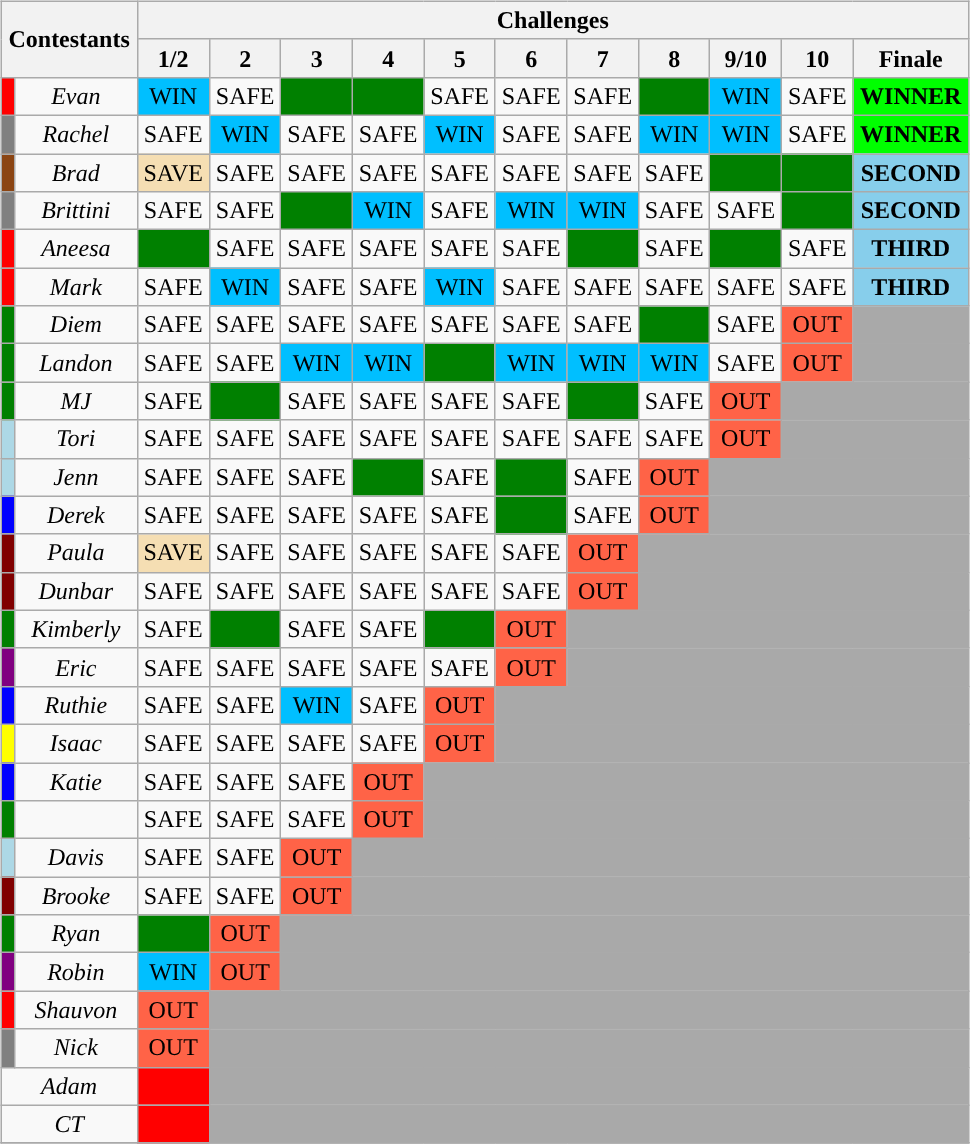<table>
<tr valign="top">
<td><br><table class="wikitable" style="text-align:center; width:100%; font-size:100%">
<tr>
<th colspan=2 rowspan=2>Contestants</th>
<th colspan=16>Challenges</th>
</tr>
<tr>
<th>1/2</th>
<th>2</th>
<th>3</th>
<th>4</th>
<th>5</th>
<th>6</th>
<th>7</th>
<th>8</th>
<th>9/10</th>
<th>10</th>
<th>Finale</th>
</tr>
<tr>
<td bgcolor="red"></td>
<td><em>Evan</em></td>
<td bgcolor="deepskyblue">WIN</td>
<td>SAFE</td>
<td bgcolor="green"></td>
<td bgcolor="green"></td>
<td>SAFE</td>
<td>SAFE</td>
<td>SAFE</td>
<td bgcolor="green"></td>
<td bgcolor="deepskyblue">WIN</td>
<td>SAFE</td>
<td bgcolor="lime"><strong>WINNER</strong></td>
</tr>
<tr>
<td bgcolor="gray"></td>
<td><em>Rachel</em></td>
<td>SAFE</td>
<td bgcolor="deepskyblue">WIN</td>
<td>SAFE</td>
<td>SAFE</td>
<td bgcolor="deepskyblue">WIN</td>
<td>SAFE</td>
<td>SAFE</td>
<td bgcolor="deepskyblue">WIN</td>
<td bgcolor="deepskyblue">WIN</td>
<td>SAFE</td>
<td bgcolor="lime"><strong>WINNER</strong></td>
</tr>
<tr>
<td bgcolor="saddlebrown"></td>
<td><em>Brad</em></td>
<td bgcolor="wheat">SAVE</td>
<td>SAFE</td>
<td>SAFE</td>
<td>SAFE</td>
<td>SAFE</td>
<td>SAFE</td>
<td>SAFE</td>
<td>SAFE</td>
<td bgcolor="green"></td>
<td bgcolor="green"></td>
<td bgcolor="skyblue"><strong>SECOND</strong></td>
</tr>
<tr>
<td bgcolor="gray"></td>
<td><em>Brittini</em></td>
<td>SAFE</td>
<td>SAFE</td>
<td bgcolor="green"></td>
<td bgcolor="deepskyblue">WIN</td>
<td>SAFE</td>
<td bgcolor="deepskyblue">WIN</td>
<td bgcolor="deepskyblue">WIN</td>
<td>SAFE</td>
<td>SAFE</td>
<td bgcolor="green"></td>
<td bgcolor="skyblue"><strong>SECOND</strong></td>
</tr>
<tr>
<td bgcolor="red"></td>
<td><em>Aneesa</em></td>
<td bgcolor="green"></td>
<td>SAFE</td>
<td>SAFE</td>
<td>SAFE</td>
<td>SAFE</td>
<td>SAFE</td>
<td bgcolor="green"></td>
<td>SAFE</td>
<td bgcolor="green"></td>
<td>SAFE</td>
<td bgcolor="skyblue"><strong>THIRD</strong></td>
</tr>
<tr>
<td bgcolor="red"></td>
<td><em>Mark</em></td>
<td>SAFE</td>
<td bgcolor="deepskyblue">WIN</td>
<td>SAFE</td>
<td>SAFE</td>
<td bgcolor="deepskyblue">WIN</td>
<td>SAFE</td>
<td>SAFE</td>
<td>SAFE</td>
<td>SAFE</td>
<td>SAFE</td>
<td bgcolor="skyblue"><strong>THIRD</strong></td>
</tr>
<tr>
<td bgcolor="green"></td>
<td><em>Diem</em></td>
<td>SAFE</td>
<td>SAFE</td>
<td>SAFE</td>
<td>SAFE</td>
<td>SAFE</td>
<td>SAFE</td>
<td>SAFE</td>
<td bgcolor="green"></td>
<td>SAFE</td>
<td bgcolor="tomato">OUT</td>
<td bgcolor="darkgrey" colspan=1></td>
</tr>
<tr>
<td bgcolor="green"></td>
<td><em>Landon</em></td>
<td>SAFE</td>
<td>SAFE</td>
<td bgcolor="deepskyblue">WIN</td>
<td bgcolor="deepskyblue">WIN</td>
<td bgcolor="green"></td>
<td bgcolor="deepskyblue">WIN</td>
<td bgcolor="deepskyblue">WIN</td>
<td bgcolor="deepskyblue">WIN</td>
<td>SAFE</td>
<td bgcolor="tomato">OUT</td>
<td bgcolor="darkgrey" colspan=1></td>
</tr>
<tr>
<td bgcolor="green"></td>
<td><em>MJ</em></td>
<td>SAFE</td>
<td bgcolor="green"></td>
<td>SAFE</td>
<td>SAFE</td>
<td>SAFE</td>
<td>SAFE</td>
<td bgcolor="green"></td>
<td>SAFE</td>
<td bgcolor="tomato">OUT</td>
<td bgcolor="darkgrey" colspan=2></td>
</tr>
<tr>
<td bgcolor="lightblue"></td>
<td><em>Tori</em></td>
<td>SAFE</td>
<td>SAFE</td>
<td>SAFE</td>
<td>SAFE</td>
<td>SAFE</td>
<td>SAFE</td>
<td>SAFE</td>
<td>SAFE</td>
<td bgcolor="tomato">OUT</td>
<td bgcolor="darkgrey" colspan=2></td>
</tr>
<tr>
<td bgcolor="lightblue"></td>
<td><em>Jenn</em></td>
<td>SAFE</td>
<td>SAFE</td>
<td>SAFE</td>
<td bgcolor="green"></td>
<td>SAFE</td>
<td bgcolor="green"></td>
<td>SAFE</td>
<td bgcolor="tomato">OUT</td>
<td bgcolor="darkgrey" colspan=3></td>
</tr>
<tr>
<td bgcolor="blue"></td>
<td><em>Derek</em></td>
<td>SAFE</td>
<td>SAFE</td>
<td>SAFE</td>
<td>SAFE</td>
<td>SAFE</td>
<td bgcolor="green"></td>
<td>SAFE</td>
<td bgcolor="tomato">OUT</td>
<td bgcolor="darkgrey" colspan=3></td>
</tr>
<tr>
<td bgcolor="maroon"></td>
<td><em>Paula</em></td>
<td bgcolor="wheat">SAVE</td>
<td>SAFE</td>
<td>SAFE</td>
<td>SAFE</td>
<td>SAFE</td>
<td>SAFE</td>
<td bgcolor="tomato">OUT</td>
<td bgcolor="darkgrey" colspan=4></td>
</tr>
<tr>
<td bgcolor="maroon"></td>
<td><em>Dunbar</em></td>
<td>SAFE</td>
<td>SAFE</td>
<td>SAFE</td>
<td>SAFE</td>
<td>SAFE</td>
<td>SAFE</td>
<td bgcolor="tomato">OUT</td>
<td bgcolor="darkgrey" colspan=4></td>
</tr>
<tr>
<td bgcolor="green"></td>
<td><em>Kimberly</em></td>
<td>SAFE</td>
<td bgcolor="green"></td>
<td>SAFE</td>
<td>SAFE</td>
<td bgcolor="green"></td>
<td bgcolor="tomato">OUT</td>
<td bgcolor="darkgrey" colspan=5></td>
</tr>
<tr>
<td bgcolor="purple"></td>
<td><em>Eric</em></td>
<td>SAFE</td>
<td>SAFE</td>
<td>SAFE</td>
<td>SAFE</td>
<td>SAFE</td>
<td bgcolor="tomato">OUT</td>
<td bgcolor="darkgrey" colspan=5></td>
</tr>
<tr>
<td bgcolor="blue"></td>
<td><em>Ruthie</em></td>
<td>SAFE</td>
<td>SAFE</td>
<td bgcolor="deepskyblue">WIN</td>
<td>SAFE</td>
<td bgcolor="tomato">OUT</td>
<td bgcolor="darkgrey" colspan=6></td>
</tr>
<tr>
<td bgcolor="yellow"></td>
<td><em>Isaac</em></td>
<td>SAFE</td>
<td>SAFE</td>
<td>SAFE</td>
<td>SAFE</td>
<td bgcolor="tomato">OUT</td>
<td bgcolor="darkgrey" colspan=6></td>
</tr>
<tr>
<td bgcolor="blue"></td>
<td><em>Katie</em></td>
<td>SAFE</td>
<td>SAFE</td>
<td>SAFE</td>
<td bgcolor="tomato">OUT</td>
<td bgcolor="darkgrey" colspan=7></td>
</tr>
<tr>
<td bgcolor="green"></td>
<td></td>
<td>SAFE</td>
<td>SAFE</td>
<td>SAFE</td>
<td bgcolor="tomato">OUT</td>
<td bgcolor="darkgrey" colspan=7></td>
</tr>
<tr>
<td bgcolor="lightblue"></td>
<td><em>Davis</em></td>
<td>SAFE</td>
<td>SAFE</td>
<td bgcolor="tomato">OUT</td>
<td bgcolor="darkgrey" colspan=8></td>
</tr>
<tr>
<td bgcolor="maroon"></td>
<td><em>Brooke</em></td>
<td>SAFE</td>
<td>SAFE</td>
<td bgcolor="tomato">OUT</td>
<td bgcolor="darkgrey" colspan=8></td>
</tr>
<tr>
<td bgcolor="green"></td>
<td><em>Ryan</em></td>
<td bgcolor="green"></td>
<td bgcolor="tomato">OUT</td>
<td bgcolor="darkgrey" colspan=9></td>
</tr>
<tr>
<td bgcolor="purple"></td>
<td><em>Robin</em></td>
<td bgcolor="deepskyblue">WIN</td>
<td bgcolor="tomato">OUT</td>
<td bgcolor="darkgrey" colspan=9></td>
</tr>
<tr>
<td bgcolor="red"></td>
<td><em>Shauvon</em></td>
<td bgcolor="tomato">OUT</td>
<td bgcolor="darkgrey" colspan=10></td>
</tr>
<tr>
<td bgcolor="gray"></td>
<td><em>Nick</em></td>
<td bgcolor="tomato">OUT</td>
<td bgcolor="darkgrey" colspan=10></td>
</tr>
<tr>
<td colspan=2><em>Adam</em></td>
<td bgcolor="red"></td>
<td bgcolor="darkgrey" colspan=10></td>
</tr>
<tr>
<td colspan=2><em>CT</em></td>
<td bgcolor="red"></td>
<td bgcolor="darkgrey" colspan=10></td>
</tr>
<tr>
</tr>
</table>
</td>
</tr>
</table>
